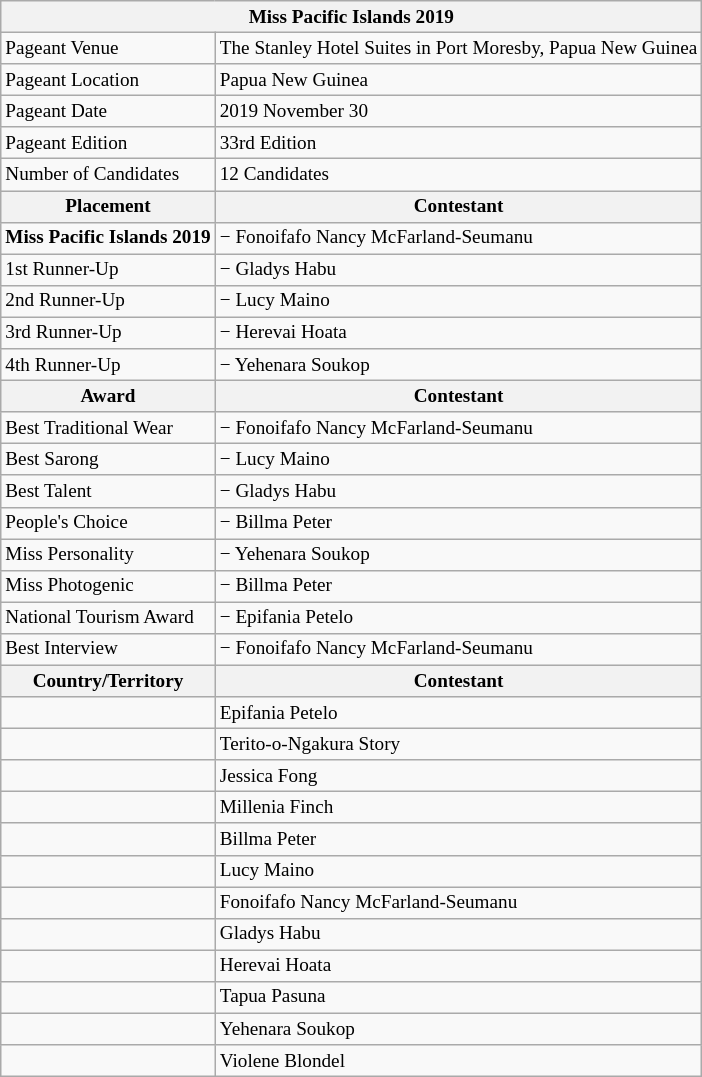<table class="wikitable sortable" style="font-size: 80%;">
<tr>
<th colspan="2"><strong>Miss Pacific Islands 2019</strong></th>
</tr>
<tr>
<td>Pageant Venue</td>
<td>The Stanley Hotel Suites in Port Moresby, Papua New Guinea</td>
</tr>
<tr>
<td>Pageant Location</td>
<td>Papua New Guinea</td>
</tr>
<tr>
<td>Pageant Date</td>
<td>2019 November 30</td>
</tr>
<tr>
<td>Pageant Edition</td>
<td>33rd Edition</td>
</tr>
<tr>
<td>Number of Candidates</td>
<td>12 Candidates</td>
</tr>
<tr>
<th>Placement</th>
<th>Contestant</th>
</tr>
<tr>
<td><strong>Miss Pacific Islands 2019</strong></td>
<td> − Fonoifafo Nancy McFarland-Seumanu</td>
</tr>
<tr>
<td>1st Runner-Up</td>
<td> − Gladys Habu</td>
</tr>
<tr>
<td>2nd Runner-Up</td>
<td> − Lucy Maino</td>
</tr>
<tr>
<td>3rd Runner-Up</td>
<td> − Herevai Hoata</td>
</tr>
<tr>
<td>4th Runner-Up</td>
<td> − Yehenara Soukop</td>
</tr>
<tr>
<th>Award</th>
<th>Contestant</th>
</tr>
<tr>
<td>Best Traditional Wear</td>
<td> − Fonoifafo Nancy McFarland-Seumanu</td>
</tr>
<tr>
<td>Best Sarong</td>
<td> − Lucy Maino</td>
</tr>
<tr>
<td>Best Talent</td>
<td> − Gladys Habu</td>
</tr>
<tr>
<td>People's Choice</td>
<td> − Billma Peter</td>
</tr>
<tr>
<td>Miss Personality</td>
<td> − Yehenara Soukop</td>
</tr>
<tr>
<td>Miss Photogenic</td>
<td> − Billma Peter</td>
</tr>
<tr>
<td>National Tourism Award</td>
<td> − Epifania Petelo</td>
</tr>
<tr>
<td>Best Interview</td>
<td> − Fonoifafo Nancy McFarland-Seumanu</td>
</tr>
<tr>
<th><strong>Country/Territory</strong></th>
<th>Contestant</th>
</tr>
<tr>
<td></td>
<td>Epifania Petelo</td>
</tr>
<tr>
<td></td>
<td>Terito-o-Ngakura Story</td>
</tr>
<tr>
<td></td>
<td>Jessica Fong</td>
</tr>
<tr>
<td></td>
<td>Millenia Finch</td>
</tr>
<tr>
<td></td>
<td>Billma Peter</td>
</tr>
<tr>
<td></td>
<td>Lucy Maino</td>
</tr>
<tr>
<td></td>
<td>Fonoifafo Nancy McFarland-Seumanu</td>
</tr>
<tr>
<td></td>
<td>Gladys Habu</td>
</tr>
<tr>
<td></td>
<td>Herevai Hoata</td>
</tr>
<tr>
<td></td>
<td>Tapua Pasuna</td>
</tr>
<tr>
<td></td>
<td>Yehenara Soukop</td>
</tr>
<tr>
<td></td>
<td>Violene Blondel</td>
</tr>
</table>
